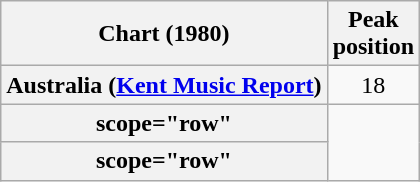<table class="wikitable sortable plainrowheaders">
<tr>
<th scope="col">Chart (1980)</th>
<th scope="col">Peak<br>position</th>
</tr>
<tr>
<th scope="row">Australia (<a href='#'>Kent Music Report</a>)</th>
<td style="text-align:center;">18</td>
</tr>
<tr>
<th>scope="row"</th>
</tr>
<tr>
<th>scope="row"</th>
</tr>
</table>
